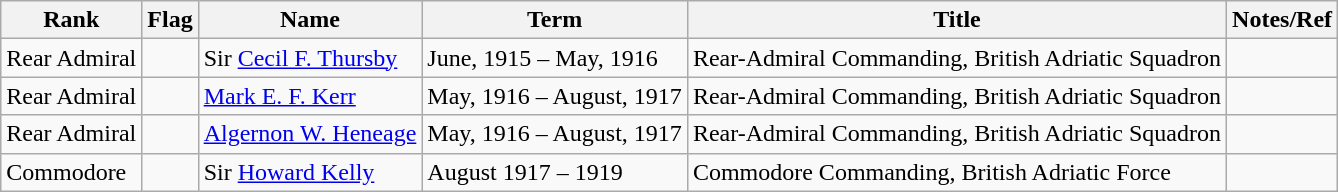<table class="wikitable">
<tr>
<th>Rank</th>
<th>Flag</th>
<th>Name</th>
<th>Term</th>
<th>Title</th>
<th>Notes/Ref</th>
</tr>
<tr>
<td>Rear Admiral</td>
<td></td>
<td>Sir <a href='#'>Cecil F. Thursby</a></td>
<td>June, 1915 – May, 1916</td>
<td>Rear-Admiral Commanding, British Adriatic Squadron</td>
<td></td>
</tr>
<tr>
<td>Rear Admiral</td>
<td></td>
<td><a href='#'>Mark E. F. Kerr</a></td>
<td>May, 1916 – August, 1917</td>
<td>Rear-Admiral Commanding, British Adriatic Squadron</td>
<td></td>
</tr>
<tr>
<td>Rear Admiral</td>
<td></td>
<td><a href='#'>Algernon W. Heneage</a></td>
<td>May, 1916 – August, 1917</td>
<td>Rear-Admiral Commanding, British Adriatic Squadron</td>
<td></td>
</tr>
<tr>
<td>Commodore</td>
<td></td>
<td>Sir <a href='#'>Howard Kelly</a></td>
<td>August 1917 – 1919</td>
<td>Commodore Commanding, British Adriatic Force</td>
<td></td>
</tr>
</table>
